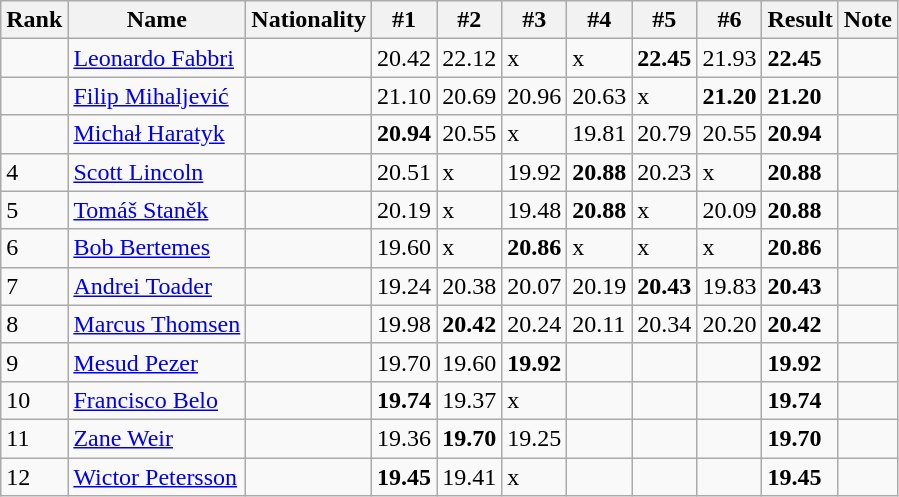<table class="wikitable sortable">
<tr>
<th>Rank</th>
<th>Name</th>
<th>Nationality</th>
<th>#1</th>
<th>#2</th>
<th>#3</th>
<th>#4</th>
<th>#5</th>
<th>#6</th>
<th>Result</th>
<th>Note</th>
</tr>
<tr>
<td></td>
<td align="left"><a href='#'>Leonardo Fabbri</a></td>
<td align="left"></td>
<td>20.42</td>
<td>22.12</td>
<td>x</td>
<td>x</td>
<td><strong>22.45</strong></td>
<td>21.93</td>
<td><strong>22.45</strong></td>
<td></td>
</tr>
<tr>
<td></td>
<td align="left"><a href='#'>Filip Mihaljević</a></td>
<td align="left"></td>
<td>21.10</td>
<td>20.69</td>
<td>20.96</td>
<td>20.63</td>
<td>x</td>
<td><strong>21.20</strong></td>
<td><strong>21.20</strong></td>
<td></td>
</tr>
<tr>
<td></td>
<td align="left"><a href='#'>Michał Haratyk</a></td>
<td align="left"></td>
<td><strong>20.94</strong></td>
<td>20.55</td>
<td>x</td>
<td>19.81</td>
<td>20.79</td>
<td>20.55</td>
<td><strong>20.94</strong></td>
<td></td>
</tr>
<tr>
<td>4</td>
<td align="left"><a href='#'>Scott Lincoln</a></td>
<td align="left"></td>
<td>20.51</td>
<td>x</td>
<td>19.92</td>
<td><strong>20.88</strong></td>
<td>20.23</td>
<td>x</td>
<td><strong>20.88</strong></td>
<td></td>
</tr>
<tr>
<td>5</td>
<td align="left"><a href='#'>Tomáš Staněk</a></td>
<td align="left"></td>
<td>20.19</td>
<td>x</td>
<td>19.48</td>
<td><strong>20.88</strong></td>
<td>x</td>
<td>20.09</td>
<td><strong>20.88</strong></td>
<td></td>
</tr>
<tr>
<td>6</td>
<td align="left"><a href='#'>Bob Bertemes</a></td>
<td align="left"></td>
<td>19.60</td>
<td>x</td>
<td><strong>20.86</strong></td>
<td>x</td>
<td>x</td>
<td>x</td>
<td><strong>20.86</strong></td>
<td></td>
</tr>
<tr>
<td>7</td>
<td align="left"><a href='#'>Andrei Toader</a></td>
<td align="left"></td>
<td>19.24</td>
<td>20.38</td>
<td>20.07</td>
<td>20.19</td>
<td><strong>20.43</strong></td>
<td>19.83</td>
<td><strong>20.43</strong></td>
<td></td>
</tr>
<tr>
<td>8</td>
<td align="left"><a href='#'>Marcus Thomsen</a></td>
<td align="left"></td>
<td>19.98</td>
<td><strong>20.42</strong></td>
<td>20.24</td>
<td>20.11</td>
<td>20.34</td>
<td>20.20</td>
<td><strong>20.42</strong></td>
<td></td>
</tr>
<tr>
<td>9</td>
<td align="left"><a href='#'>Mesud Pezer</a></td>
<td align="left"></td>
<td>19.70</td>
<td>19.60</td>
<td><strong>19.92</strong></td>
<td></td>
<td></td>
<td></td>
<td><strong>19.92</strong></td>
<td></td>
</tr>
<tr>
<td>10</td>
<td align="left"><a href='#'>Francisco Belo</a></td>
<td align="left"></td>
<td><strong>19.74</strong></td>
<td>19.37</td>
<td>x</td>
<td></td>
<td></td>
<td></td>
<td><strong>19.74</strong></td>
<td></td>
</tr>
<tr>
<td>11</td>
<td align="left"><a href='#'>Zane Weir</a></td>
<td align="left"></td>
<td>19.36</td>
<td><strong>19.70</strong></td>
<td>19.25</td>
<td></td>
<td></td>
<td></td>
<td><strong>19.70</strong></td>
<td></td>
</tr>
<tr>
<td>12</td>
<td align="left"><a href='#'>Wictor Petersson</a></td>
<td align="left"></td>
<td><strong>19.45</strong></td>
<td>19.41</td>
<td>x</td>
<td></td>
<td></td>
<td></td>
<td><strong>19.45</strong></td>
<td></td>
</tr>
</table>
